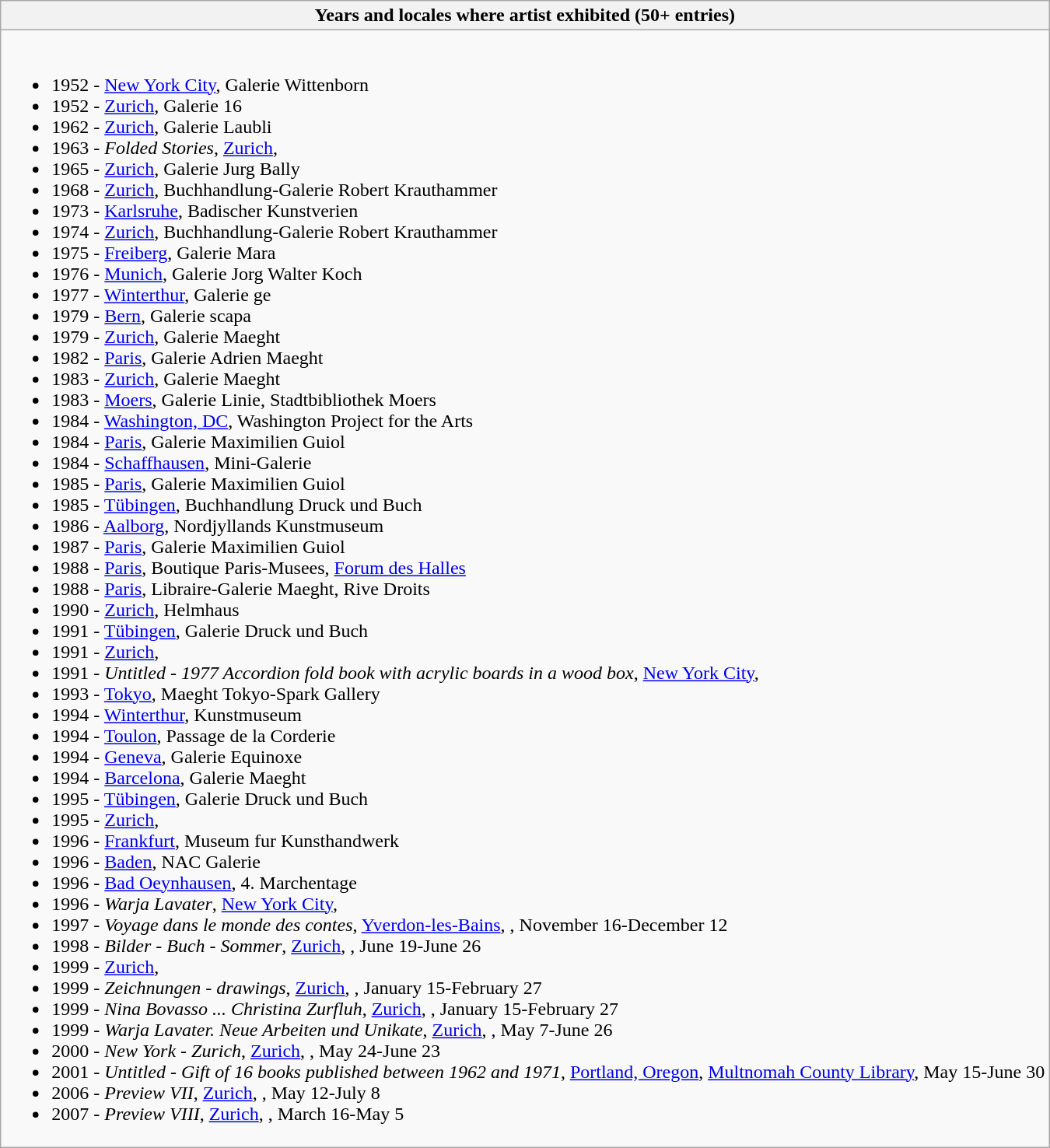<table class="wikitable collapsible collapsed">
<tr>
<th>Years and locales where artist exhibited (50+ entries)</th>
</tr>
<tr>
<td><br><ul><li>1952 - <a href='#'>New York City</a>, Galerie Wittenborn</li><li>1952 - <a href='#'>Zurich</a>, Galerie 16</li><li>1962 - <a href='#'>Zurich</a>, Galerie Laubli</li><li>1963 - <em>Folded Stories</em>, <a href='#'>Zurich</a>, </li><li>1965 - <a href='#'>Zurich</a>, Galerie Jurg Bally</li><li>1968 - <a href='#'>Zurich</a>, Buchhandlung-Galerie Robert Krauthammer</li><li>1973 - <a href='#'>Karlsruhe</a>, Badischer Kunstverien</li><li>1974 - <a href='#'>Zurich</a>, Buchhandlung-Galerie Robert Krauthammer</li><li>1975 - <a href='#'>Freiberg</a>, Galerie Mara</li><li>1976 - <a href='#'>Munich</a>, Galerie Jorg Walter Koch</li><li>1977 - <a href='#'>Winterthur</a>, Galerie ge</li><li>1979 - <a href='#'>Bern</a>, Galerie scapa</li><li>1979 - <a href='#'>Zurich</a>, Galerie Maeght</li><li>1982 - <a href='#'>Paris</a>, Galerie Adrien Maeght</li><li>1983 - <a href='#'>Zurich</a>, Galerie Maeght</li><li>1983 - <a href='#'>Moers</a>, Galerie Linie, Stadtbibliothek Moers</li><li>1984 - <a href='#'>Washington, DC</a>, Washington Project for the Arts</li><li>1984 - <a href='#'>Paris</a>, Galerie Maximilien Guiol</li><li>1984 - <a href='#'>Schaffhausen</a>, Mini-Galerie</li><li>1985 - <a href='#'>Paris</a>, Galerie Maximilien Guiol</li><li>1985 - <a href='#'>Tübingen</a>, Buchhandlung Druck und Buch</li><li>1986 - <a href='#'>Aalborg</a>, Nordjyllands Kunstmuseum</li><li>1987 - <a href='#'>Paris</a>, Galerie Maximilien Guiol</li><li>1988 - <a href='#'>Paris</a>, Boutique Paris-Musees, <a href='#'>Forum des Halles</a></li><li>1988 - <a href='#'>Paris</a>, Libraire-Galerie Maeght, Rive Droits</li><li>1990 - <a href='#'>Zurich</a>, Helmhaus</li><li>1991 - <a href='#'>Tübingen</a>, Galerie Druck und Buch</li><li>1991 - <a href='#'>Zurich</a>, </li><li>1991 - <em>Untitled - 1977 Accordion fold book with acrylic boards in a wood box</em>, <a href='#'>New York City</a>, </li><li>1993 - <a href='#'>Tokyo</a>, Maeght Tokyo-Spark Gallery</li><li>1994 - <a href='#'>Winterthur</a>, Kunstmuseum</li><li>1994 - <a href='#'>Toulon</a>, Passage de la Corderie</li><li>1994 - <a href='#'>Geneva</a>, Galerie Equinoxe</li><li>1994 - <a href='#'>Barcelona</a>, Galerie Maeght</li><li>1995 - <a href='#'>Tübingen</a>, Galerie Druck und Buch</li><li>1995 - <a href='#'>Zurich</a>, </li><li>1996 - <a href='#'>Frankfurt</a>, Museum fur Kunsthandwerk</li><li>1996 - <a href='#'>Baden</a>, NAC Galerie</li><li>1996 - <a href='#'>Bad Oeynhausen</a>, 4. Marchentage</li><li>1996 - <em>Warja Lavater</em>, <a href='#'>New York City</a>, </li><li>1997 - <em>Voyage dans le monde des contes</em>, <a href='#'>Yverdon-les-Bains</a>, , November 16-December 12</li><li>1998 - <em>Bilder - Buch - Sommer</em>, <a href='#'>Zurich</a>, , June 19-June 26</li><li>1999 - <a href='#'>Zurich</a>, </li><li>1999 - <em>Zeichnungen - drawings</em>, <a href='#'>Zurich</a>, , January 15-February 27</li><li>1999 - <em>Nina Bovasso ... Christina Zurfluh</em>, <a href='#'>Zurich</a>, , January 15-February 27</li><li>1999 - <em>Warja Lavater. Neue Arbeiten und Unikate</em>, <a href='#'>Zurich</a>, , May 7-June 26</li><li>2000 - <em>New York - Zurich</em>, <a href='#'>Zurich</a>, , May 24-June 23</li><li>2001 - <em>Untitled - Gift of 16 books published between 1962 and 1971</em>, <a href='#'>Portland, Oregon</a>, <a href='#'>Multnomah County Library</a>, May 15-June 30</li><li>2006 - <em>Preview VII</em>, <a href='#'>Zurich</a>, , May 12-July 8</li><li>2007 - <em>Preview VIII</em>, <a href='#'>Zurich</a>, , March 16-May 5</li></ul></td>
</tr>
</table>
